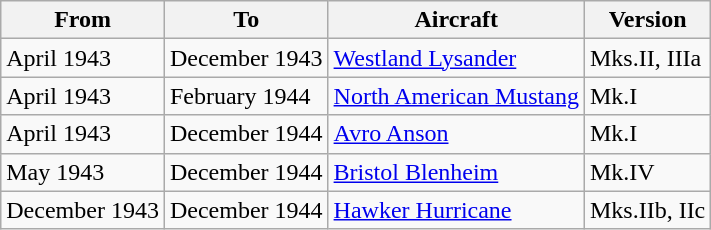<table class="wikitable">
<tr>
<th>From</th>
<th>To</th>
<th>Aircraft</th>
<th>Version</th>
</tr>
<tr>
<td>April 1943</td>
<td>December 1943</td>
<td><a href='#'>Westland Lysander</a></td>
<td>Mks.II, IIIa</td>
</tr>
<tr>
<td>April 1943</td>
<td>February 1944</td>
<td><a href='#'>North American Mustang</a></td>
<td>Mk.I</td>
</tr>
<tr>
<td>April 1943</td>
<td>December 1944</td>
<td><a href='#'>Avro Anson</a></td>
<td>Mk.I</td>
</tr>
<tr>
<td>May 1943</td>
<td>December 1944</td>
<td><a href='#'>Bristol Blenheim</a></td>
<td>Mk.IV</td>
</tr>
<tr>
<td>December 1943</td>
<td>December 1944</td>
<td><a href='#'>Hawker Hurricane</a></td>
<td>Mks.IIb, IIc</td>
</tr>
</table>
